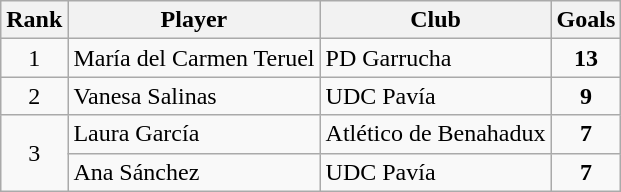<table class="wikitable" style="text-align:center">
<tr>
<th>Rank</th>
<th>Player</th>
<th>Club</th>
<th>Goals</th>
</tr>
<tr>
<td>1</td>
<td align="left">María del Carmen Teruel</td>
<td align="left">PD Garrucha</td>
<td><strong>13</strong></td>
</tr>
<tr>
<td>2</td>
<td align="left">Vanesa Salinas</td>
<td align="left">UDC Pavía</td>
<td><strong>9</strong></td>
</tr>
<tr>
<td rowspan="3">3</td>
<td align="left">Laura García</td>
<td align="left">Atlético de Benahadux</td>
<td><strong>7</strong></td>
</tr>
<tr>
<td align="left">Ana Sánchez</td>
<td align="left">UDC Pavía</td>
<td><strong>7</strong></td>
</tr>
</table>
